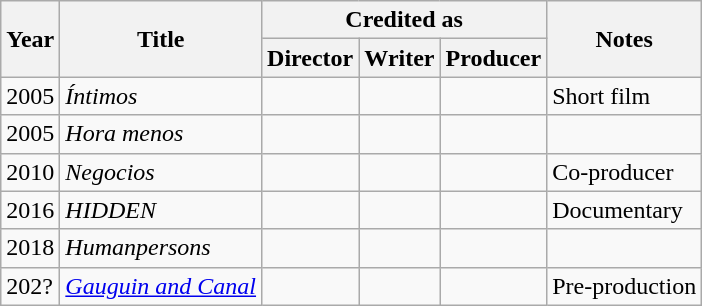<table class="wikitable sortable plainrowheaders">
<tr>
<th rowspan="2" scope="col">Year</th>
<th rowspan="2" scope="col">Title</th>
<th colspan="3" scope="col">Credited as</th>
<th rowspan="2" scope="col" class="unsortable">Notes</th>
</tr>
<tr>
<th>Director</th>
<th>Writer</th>
<th>Producer</th>
</tr>
<tr>
<td>2005</td>
<td><em>Íntimos</em></td>
<td></td>
<td></td>
<td></td>
<td>Short film</td>
</tr>
<tr>
<td>2005</td>
<td><em>Hora menos</em></td>
<td></td>
<td></td>
<td></td>
<td></td>
</tr>
<tr>
<td>2010</td>
<td><em>Negocios</em></td>
<td></td>
<td></td>
<td></td>
<td>Co-producer</td>
</tr>
<tr>
<td>2016</td>
<td><em>HIDDEN</em></td>
<td></td>
<td></td>
<td></td>
<td>Documentary</td>
</tr>
<tr>
<td>2018</td>
<td><em>Humanpersons</em></td>
<td></td>
<td></td>
<td></td>
<td></td>
</tr>
<tr>
<td>202?</td>
<td><em><a href='#'>Gauguin and Canal</a></em></td>
<td></td>
<td></td>
<td></td>
<td>Pre-production</td>
</tr>
</table>
